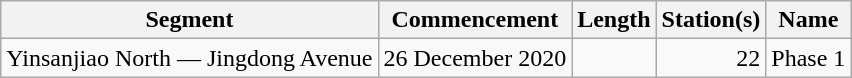<table class="wikitable" style="border-collapse: collapse; text-align: right;">
<tr>
<th>Segment</th>
<th>Commencement</th>
<th>Length</th>
<th>Station(s)</th>
<th>Name</th>
</tr>
<tr>
<td style="text-align: left;">Yinsanjiao North — Jingdong Avenue</td>
<td>26 December 2020</td>
<td></td>
<td>22</td>
<td style="text-align: left;">Phase 1</td>
</tr>
</table>
